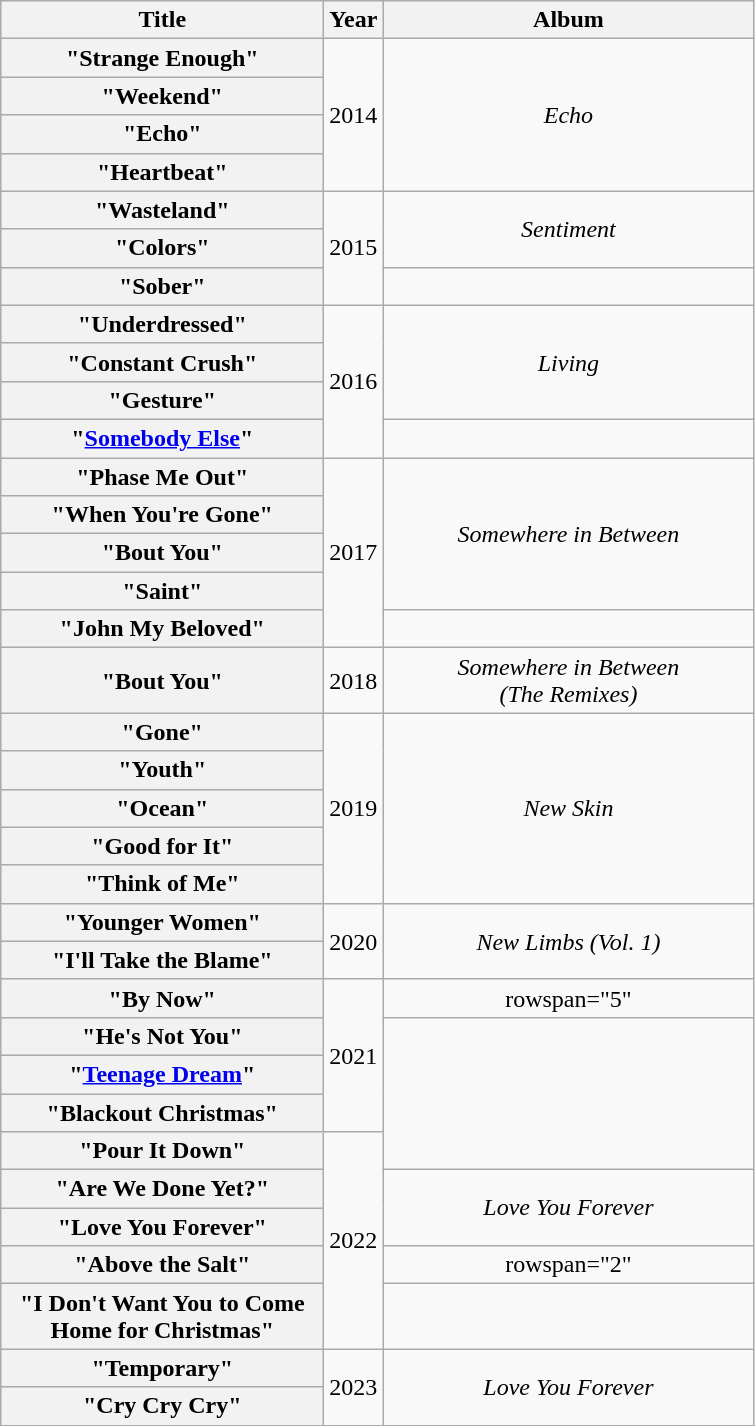<table class="wikitable plainrowheaders" style="text-align:center">
<tr>
<th scope="col" style="width:13em;">Title</th>
<th scope="col">Year</th>
<th scope="col" style="width:15em;">Album</th>
</tr>
<tr>
<th scope="row">"Strange Enough"</th>
<td rowspan="4">2014</td>
<td rowspan="4"><em>Echo</em></td>
</tr>
<tr>
<th scope="row">"Weekend"</th>
</tr>
<tr>
<th scope="row">"Echo"</th>
</tr>
<tr>
<th scope="row">"Heartbeat"</th>
</tr>
<tr>
<th scope="row">"Wasteland"</th>
<td rowspan="3">2015</td>
<td rowspan="2"><em>Sentiment</em></td>
</tr>
<tr>
<th scope="row">"Colors"</th>
</tr>
<tr>
<th scope="row">"Sober"<br></th>
<td></td>
</tr>
<tr>
<th scope="row">"Underdressed"</th>
<td rowspan="4">2016</td>
<td rowspan="3"><em>Living</em></td>
</tr>
<tr>
<th scope="row">"Constant Crush"</th>
</tr>
<tr>
<th scope="row">"Gesture"</th>
</tr>
<tr>
<th scope="row">"<a href='#'>Somebody Else</a>"<br></th>
<td></td>
</tr>
<tr>
<th scope="row">"Phase Me Out"</th>
<td rowspan="5">2017</td>
<td rowspan="4"><em>Somewhere in Between</em></td>
</tr>
<tr>
<th scope="row">"When You're Gone"</th>
</tr>
<tr>
<th scope="row">"Bout You"</th>
</tr>
<tr>
<th scope="row">"Saint"</th>
</tr>
<tr>
<th scope="row">"John My Beloved"<br></th>
<td></td>
</tr>
<tr>
<th scope="row">"Bout You"<br></th>
<td>2018</td>
<td><em>Somewhere in Between<br>(The Remixes)</em></td>
</tr>
<tr>
<th scope="row">"Gone"</th>
<td rowspan="5">2019</td>
<td rowspan="5"><em>New Skin</em></td>
</tr>
<tr>
<th scope="row">"Youth"</th>
</tr>
<tr>
<th scope="row">"Ocean"</th>
</tr>
<tr>
<th scope="row">"Good for It"</th>
</tr>
<tr>
<th scope="row">"Think of Me"</th>
</tr>
<tr>
<th scope="row">"Younger Women"</th>
<td rowspan="2">2020</td>
<td rowspan="2"><em>New Limbs (Vol. 1)</em></td>
</tr>
<tr>
<th scope="row">"I'll Take the Blame"</th>
</tr>
<tr>
<th scope="row">"By Now"</th>
<td rowspan="4">2021</td>
<td>rowspan="5" </td>
</tr>
<tr>
<th scope="row">"He's Not You"</th>
</tr>
<tr>
<th scope="row">"<a href='#'>Teenage Dream</a>"<br></th>
</tr>
<tr>
<th scope="row">"Blackout Christmas"</th>
</tr>
<tr>
<th scope="row">"Pour It Down"<br></th>
<td rowspan="5">2022</td>
</tr>
<tr>
<th scope="row">"Are We Done Yet?"</th>
<td rowspan="2"><em>Love You Forever</em></td>
</tr>
<tr>
<th scope="row">"Love You Forever"</th>
</tr>
<tr>
<th scope="row">"Above the Salt"<br></th>
<td>rowspan="2" </td>
</tr>
<tr>
<th scope="row">"I Don't Want You to Come Home for Christmas"</th>
</tr>
<tr>
<th scope="row">"Temporary"</th>
<td rowspan="2">2023</td>
<td rowspan="2"><em>Love You Forever</em></td>
</tr>
<tr>
<th scope="row">"Cry Cry Cry"</th>
</tr>
</table>
